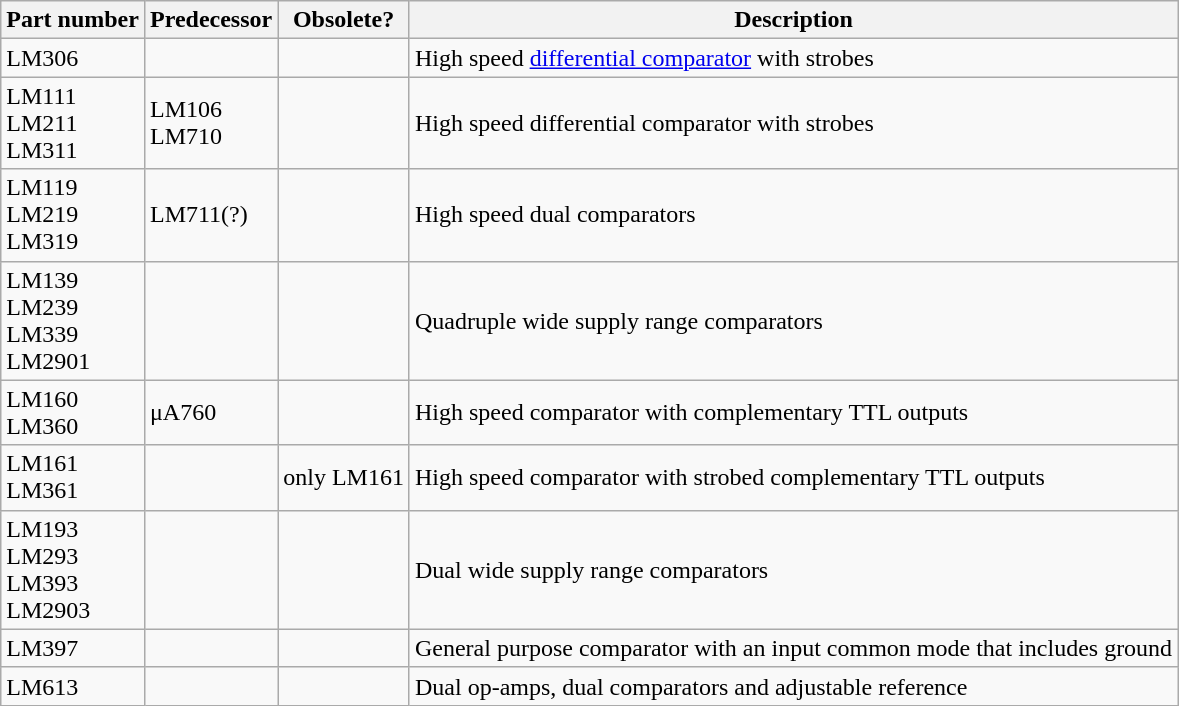<table class="wikitable">
<tr>
<th>Part number</th>
<th>Predecessor</th>
<th>Obsolete?</th>
<th>Description</th>
</tr>
<tr>
<td> LM306</td>
<td></td>
<td></td>
<td> High speed <a href='#'>differential comparator</a> with strobes</td>
</tr>
<tr>
<td> LM111<br>LM211<br>LM311</td>
<td> LM106<br>LM710</td>
<td></td>
<td> High speed differential comparator with strobes</td>
</tr>
<tr>
<td> LM119<br>LM219<br>LM319</td>
<td> LM711(?)</td>
<td></td>
<td> High speed dual comparators</td>
</tr>
<tr>
<td> LM139<br>LM239<br>LM339<br>LM2901</td>
<td></td>
<td></td>
<td> Quadruple wide supply range comparators</td>
</tr>
<tr>
<td> LM160<br>LM360</td>
<td> μA760</td>
<td></td>
<td> High speed comparator with complementary TTL outputs</td>
</tr>
<tr>
<td> LM161<br>LM361</td>
<td></td>
<td> only LM161</td>
<td> High speed comparator with strobed complementary TTL outputs</td>
</tr>
<tr>
<td> LM193<br>LM293<br>LM393<br>LM2903</td>
<td></td>
<td></td>
<td> Dual wide supply range comparators</td>
</tr>
<tr>
<td> LM397</td>
<td></td>
<td></td>
<td> General purpose comparator with an input common mode that includes ground</td>
</tr>
<tr>
<td> LM613</td>
<td></td>
<td></td>
<td> Dual op-amps, dual comparators and adjustable reference</td>
</tr>
</table>
